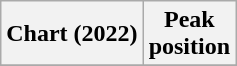<table class="wikitable plainrowheaders" style="text-align:center">
<tr>
<th>Chart (2022)</th>
<th>Peak<br>position</th>
</tr>
<tr>
</tr>
</table>
